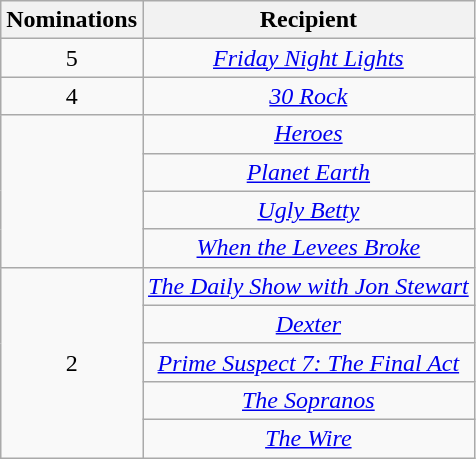<table class="wikitable sortable" style="text-align: center">
<tr>
<th scope="col" style="width:55px;">Nominations</th>
<th scope="col" style="text-align:center;">Recipient</th>
</tr>
<tr>
<td rowspan=1 style="text-align:center">5</td>
<td><em><a href='#'>Friday Night Lights</a></em></td>
</tr>
<tr>
<td rowspan=1 style="text-align:center">4</td>
<td><em><a href='#'>30 Rock</a></em></td>
</tr>
<tr>
<td rowspan="4"></td>
<td><em><a href='#'>Heroes</a></em></td>
</tr>
<tr>
<td><em><a href='#'>Planet Earth</a></em></td>
</tr>
<tr>
<td><em><a href='#'>Ugly Betty</a></em></td>
</tr>
<tr>
<td><em><a href='#'>When the Levees Broke</a></em></td>
</tr>
<tr>
<td rowspan="5" style="text-align:center">2</td>
<td><em><a href='#'>The Daily Show with Jon Stewart</a></em></td>
</tr>
<tr>
<td><em><a href='#'>Dexter</a></em></td>
</tr>
<tr>
<td><em><a href='#'>Prime Suspect 7: The Final Act</a></em></td>
</tr>
<tr>
<td><em><a href='#'>The Sopranos</a></em></td>
</tr>
<tr>
<td><em><a href='#'>The Wire</a></em></td>
</tr>
</table>
